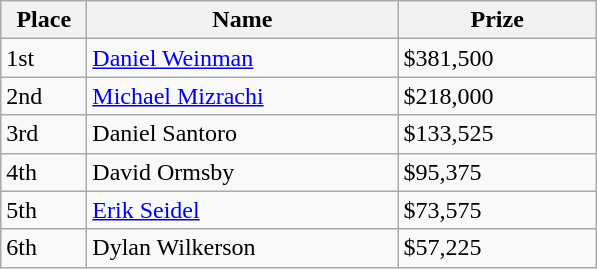<table class="wikitable">
<tr>
<th style="width:50px;">Place</th>
<th style="width:200px;">Name</th>
<th style="width:125px;">Prize</th>
</tr>
<tr>
<td>1st</td>
<td> <a href='#'>Daniel Weinman</a></td>
<td>$381,500</td>
</tr>
<tr>
<td>2nd</td>
<td> <a href='#'>Michael Mizrachi</a></td>
<td>$218,000</td>
</tr>
<tr>
<td>3rd</td>
<td> Daniel Santoro</td>
<td>$133,525</td>
</tr>
<tr>
<td>4th</td>
<td> David Ormsby</td>
<td>$95,375</td>
</tr>
<tr>
<td>5th</td>
<td> <a href='#'>Erik Seidel</a></td>
<td>$73,575</td>
</tr>
<tr>
<td>6th</td>
<td> Dylan Wilkerson</td>
<td>$57,225</td>
</tr>
</table>
